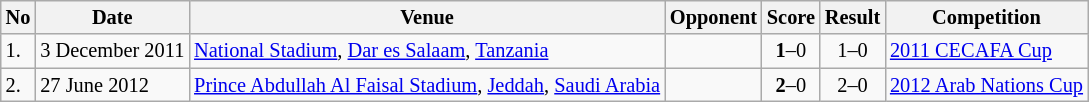<table class="wikitable" style="font-size:85%;">
<tr>
<th>No</th>
<th>Date</th>
<th>Venue</th>
<th>Opponent</th>
<th>Score</th>
<th>Result</th>
<th>Competition</th>
</tr>
<tr>
<td>1.</td>
<td>3 December 2011</td>
<td><a href='#'>National Stadium</a>, <a href='#'>Dar es Salaam</a>, <a href='#'>Tanzania</a></td>
<td></td>
<td align=center><strong>1</strong>–0</td>
<td align=center>1–0</td>
<td><a href='#'>2011 CECAFA Cup</a></td>
</tr>
<tr>
<td>2.</td>
<td>27 June 2012</td>
<td><a href='#'>Prince Abdullah Al Faisal Stadium</a>, <a href='#'>Jeddah</a>, <a href='#'>Saudi Arabia</a></td>
<td></td>
<td align=center><strong>2</strong>–0</td>
<td align=center>2–0</td>
<td><a href='#'>2012 Arab Nations Cup</a></td>
</tr>
</table>
